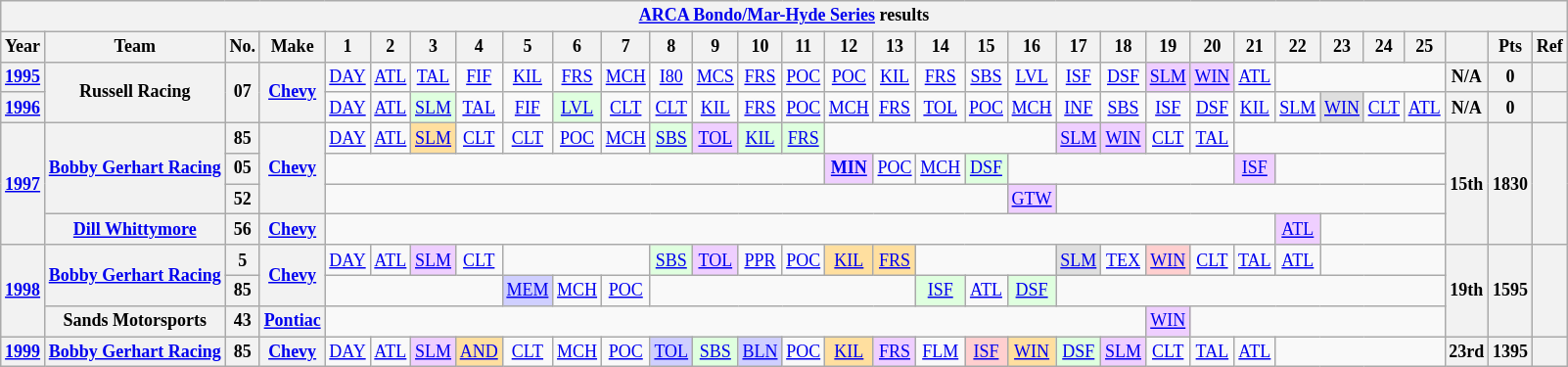<table class="wikitable" style="text-align:center; font-size:75%">
<tr>
<th colspan="34"><a href='#'>ARCA Bondo/Mar-Hyde Series</a> results</th>
</tr>
<tr>
<th>Year</th>
<th>Team</th>
<th>No.</th>
<th>Make</th>
<th>1</th>
<th>2</th>
<th>3</th>
<th>4</th>
<th>5</th>
<th>6</th>
<th>7</th>
<th>8</th>
<th>9</th>
<th>10</th>
<th>11</th>
<th>12</th>
<th>13</th>
<th>14</th>
<th>15</th>
<th>16</th>
<th>17</th>
<th>18</th>
<th>19</th>
<th>20</th>
<th>21</th>
<th>22</th>
<th>23</th>
<th>24</th>
<th>25</th>
<th></th>
<th>Pts</th>
<th>Ref</th>
</tr>
<tr>
<th><a href='#'>1995</a></th>
<th rowspan=2>Russell Racing</th>
<th rowspan=2>07</th>
<th rowspan=2><a href='#'>Chevy</a></th>
<td><a href='#'>DAY</a></td>
<td><a href='#'>ATL</a></td>
<td><a href='#'>TAL</a></td>
<td><a href='#'>FIF</a></td>
<td><a href='#'>KIL</a></td>
<td><a href='#'>FRS</a></td>
<td><a href='#'>MCH</a></td>
<td><a href='#'>I80</a></td>
<td><a href='#'>MCS</a></td>
<td><a href='#'>FRS</a></td>
<td><a href='#'>POC</a></td>
<td><a href='#'>POC</a></td>
<td><a href='#'>KIL</a></td>
<td><a href='#'>FRS</a></td>
<td><a href='#'>SBS</a></td>
<td><a href='#'>LVL</a></td>
<td><a href='#'>ISF</a></td>
<td><a href='#'>DSF</a></td>
<td style="background:#EFCFFF;"><a href='#'>SLM</a><br></td>
<td style="background:#EFCFFF;"><a href='#'>WIN</a><br></td>
<td><a href='#'>ATL</a></td>
<td colspan=4></td>
<th>N/A</th>
<th>0</th>
<th></th>
</tr>
<tr>
<th><a href='#'>1996</a></th>
<td><a href='#'>DAY</a></td>
<td><a href='#'>ATL</a></td>
<td style="background:#DFFFDF;"><a href='#'>SLM</a><br></td>
<td><a href='#'>TAL</a></td>
<td><a href='#'>FIF</a></td>
<td style="background:#DFFFDF;"><a href='#'>LVL</a><br></td>
<td><a href='#'>CLT</a></td>
<td><a href='#'>CLT</a></td>
<td><a href='#'>KIL</a></td>
<td><a href='#'>FRS</a></td>
<td><a href='#'>POC</a></td>
<td><a href='#'>MCH</a></td>
<td><a href='#'>FRS</a></td>
<td><a href='#'>TOL</a></td>
<td><a href='#'>POC</a></td>
<td><a href='#'>MCH</a></td>
<td><a href='#'>INF</a></td>
<td><a href='#'>SBS</a></td>
<td><a href='#'>ISF</a></td>
<td><a href='#'>DSF</a></td>
<td><a href='#'>KIL</a></td>
<td><a href='#'>SLM</a></td>
<td style="background:#DFDFDF;"><a href='#'>WIN</a><br></td>
<td><a href='#'>CLT</a></td>
<td><a href='#'>ATL</a></td>
<th>N/A</th>
<th>0</th>
<th></th>
</tr>
<tr>
<th rowspan=4><a href='#'>1997</a></th>
<th rowspan=3><a href='#'>Bobby Gerhart Racing</a></th>
<th>85</th>
<th rowspan=3><a href='#'>Chevy</a></th>
<td><a href='#'>DAY</a></td>
<td><a href='#'>ATL</a></td>
<td style="background:#FFDF9F;"><a href='#'>SLM</a><br></td>
<td><a href='#'>CLT</a></td>
<td><a href='#'>CLT</a></td>
<td><a href='#'>POC</a></td>
<td><a href='#'>MCH</a></td>
<td style="background:#DFFFDF;"><a href='#'>SBS</a><br></td>
<td style="background:#EFCFFF;"><a href='#'>TOL</a><br></td>
<td style="background:#DFFFDF;"><a href='#'>KIL</a><br></td>
<td style="background:#DFFFDF;"><a href='#'>FRS</a><br></td>
<td colspan=5></td>
<td style="background:#EFCFFF;"><a href='#'>SLM</a><br></td>
<td style="background:#EFCFFF;"><a href='#'>WIN</a><br></td>
<td><a href='#'>CLT</a></td>
<td><a href='#'>TAL</a></td>
<td colspan=5></td>
<th rowspan=4>15th</th>
<th rowspan=4>1830</th>
<th rowspan=4></th>
</tr>
<tr>
<th>05</th>
<td colspan=11></td>
<td style="background:#EFCFFF;"><strong><a href='#'>MIN</a></strong><br></td>
<td><a href='#'>POC</a></td>
<td><a href='#'>MCH</a></td>
<td style="background:#DFFFDF;"><a href='#'>DSF</a><br></td>
<td colspan=5></td>
<td style="background:#EFCFFF;"><a href='#'>ISF</a><br></td>
<td colspan=4></td>
</tr>
<tr>
<th>52</th>
<td colspan=15></td>
<td style="background:#EFCFFF;"><a href='#'>GTW</a><br></td>
<td colspan=9></td>
</tr>
<tr>
<th><a href='#'>Dill Whittymore</a></th>
<th>56</th>
<th><a href='#'>Chevy</a></th>
<td colspan=21></td>
<td style="background:#EFCFFF;"><a href='#'>ATL</a><br></td>
<td colspan=3></td>
</tr>
<tr>
<th rowspan=3><a href='#'>1998</a></th>
<th rowspan=2><a href='#'>Bobby Gerhart Racing</a></th>
<th>5</th>
<th rowspan=2><a href='#'>Chevy</a></th>
<td><a href='#'>DAY</a></td>
<td><a href='#'>ATL</a></td>
<td style="background:#EFCFFF;"><a href='#'>SLM</a><br></td>
<td><a href='#'>CLT</a></td>
<td colspan=3></td>
<td style="background:#DFFFDF;"><a href='#'>SBS</a><br></td>
<td style="background:#EFCFFF;"><a href='#'>TOL</a><br></td>
<td><a href='#'>PPR</a></td>
<td><a href='#'>POC</a></td>
<td style="background:#FFDF9F;"><a href='#'>KIL</a><br></td>
<td style="background:#FFDF9F;"><a href='#'>FRS</a><br></td>
<td colspan=3></td>
<td style="background:#DFDFDF;"><a href='#'>SLM</a><br></td>
<td><a href='#'>TEX</a></td>
<td style="background:#FFCFCF;"><a href='#'>WIN</a><br></td>
<td><a href='#'>CLT</a></td>
<td><a href='#'>TAL</a></td>
<td><a href='#'>ATL</a></td>
<td colspan=3></td>
<th rowspan=3>19th</th>
<th rowspan=3>1595</th>
<th rowspan=3></th>
</tr>
<tr>
<th>85</th>
<td colspan=4></td>
<td style="background:#CFCFFF;"><a href='#'>MEM</a><br></td>
<td><a href='#'>MCH</a></td>
<td><a href='#'>POC</a></td>
<td colspan=6></td>
<td style="background:#DFFFDF;"><a href='#'>ISF</a><br></td>
<td><a href='#'>ATL</a></td>
<td style="background:#DFFFDF;"><a href='#'>DSF</a><br></td>
<td colspan=9></td>
</tr>
<tr>
<th>Sands Motorsports</th>
<th>43</th>
<th><a href='#'>Pontiac</a></th>
<td colspan=18></td>
<td style="background:#EFCFFF;"><a href='#'>WIN</a><br></td>
<td colspan=6></td>
</tr>
<tr>
<th><a href='#'>1999</a></th>
<th><a href='#'>Bobby Gerhart Racing</a></th>
<th>85</th>
<th><a href='#'>Chevy</a></th>
<td><a href='#'>DAY</a></td>
<td><a href='#'>ATL</a></td>
<td style="background:#EFCFFF;"><a href='#'>SLM</a><br></td>
<td style="background:#FFDF9F;"><a href='#'>AND</a><br></td>
<td><a href='#'>CLT</a></td>
<td><a href='#'>MCH</a></td>
<td><a href='#'>POC</a></td>
<td style="background:#CFCFFF;"><a href='#'>TOL</a><br></td>
<td style="background:#DFFFDF;"><a href='#'>SBS</a><br></td>
<td style="background:#CFCFFF;"><a href='#'>BLN</a><br></td>
<td><a href='#'>POC</a></td>
<td style="background:#FFDF9F;"><a href='#'>KIL</a><br></td>
<td style="background:#EFCFFF;"><a href='#'>FRS</a><br></td>
<td><a href='#'>FLM</a></td>
<td style="background:#FFCFCF;"><a href='#'>ISF</a><br></td>
<td style="background:#FFDF9F;"><a href='#'>WIN</a><br></td>
<td style="background:#DFFFDF;"><a href='#'>DSF</a><br></td>
<td style="background:#EFCFFF;"><a href='#'>SLM</a><br></td>
<td><a href='#'>CLT</a></td>
<td><a href='#'>TAL</a></td>
<td><a href='#'>ATL</a></td>
<td colspan=4></td>
<th>23rd</th>
<th>1395</th>
<th></th>
</tr>
</table>
